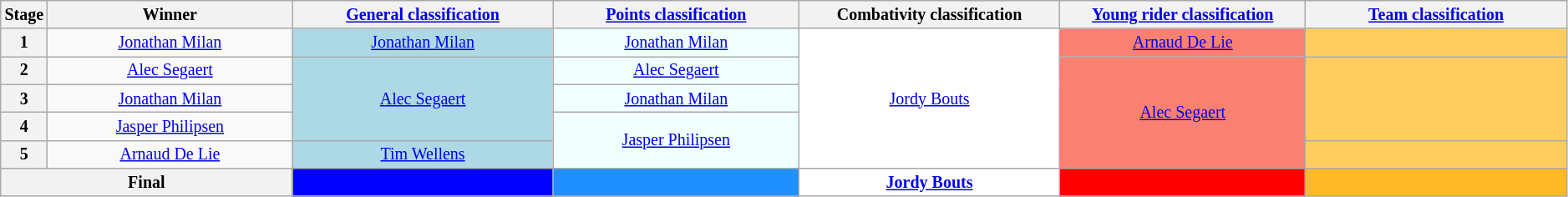<table class="wikitable" style="text-align: center; font-size:smaller;">
<tr style="background:#efefef;">
<th scope="col" style="width:1%;">Stage</th>
<th scope="col" style="width:16%;">Winner</th>
<th scope="col" style="width:17%;"><a href='#'>General classification</a><br></th>
<th scope="col" style="width:16%;"><a href='#'>Points classification</a><br></th>
<th scope="col" style="width:17%;">Combativity classification<br></th>
<th scope="col" style="width:16%;"><a href='#'>Young rider classification</a><br></th>
<th scope="col" style="width:17%;"><a href='#'>Team classification</a></th>
</tr>
<tr>
<th>1</th>
<td><a href='#'>Jonathan Milan</a></td>
<td style="background:lightblue;"><a href='#'>Jonathan Milan</a></td>
<td style="background:azure;"><a href='#'>Jonathan Milan</a></td>
<td style="background:white;" rowspan=5><a href='#'>Jordy Bouts</a></td>
<td style="background:salmon;"><a href='#'>Arnaud De Lie</a></td>
<td style="background:#FFCD5F;"></td>
</tr>
<tr>
<th>2</th>
<td><a href='#'>Alec Segaert</a></td>
<td style="background:lightblue;" rowspan=3><a href='#'>Alec Segaert</a></td>
<td style="background:azure;"><a href='#'>Alec Segaert</a></td>
<td style="background:salmon;" rowspan=4><a href='#'>Alec Segaert</a></td>
<td style="background:#FFCD5F;" rowspan=3></td>
</tr>
<tr>
<th>3</th>
<td><a href='#'>Jonathan Milan</a></td>
<td style="background:azure;"><a href='#'>Jonathan Milan</a></td>
</tr>
<tr>
<th>4</th>
<td><a href='#'>Jasper Philipsen</a></td>
<td style="background:azure;" rowspan=2><a href='#'>Jasper Philipsen</a></td>
</tr>
<tr>
<th>5</th>
<td><a href='#'>Arnaud De Lie</a></td>
<td style="background:lightblue;"><a href='#'>Tim Wellens</a></td>
<td style="background:#FFCD5F;"></td>
</tr>
<tr>
<th colspan="2">Final</th>
<th style="background:blue;"></th>
<th style="background:dodgerblue;"></th>
<th style="background:white;"><a href='#'>Jordy Bouts</a></th>
<th style="background:red;"></th>
<th style="background:#FFB927;"></th>
</tr>
</table>
